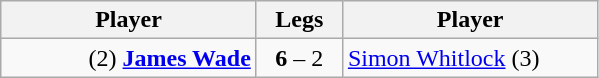<table class=wikitable style="text-align:center">
<tr>
<th width=163>Player</th>
<th width=50>Legs</th>
<th width=163>Player</th>
</tr>
<tr align=left>
<td align=right>(2) <strong><a href='#'>James Wade</a></strong> </td>
<td align=center><strong>6</strong> – 2</td>
<td> <a href='#'>Simon Whitlock</a> (3)</td>
</tr>
</table>
